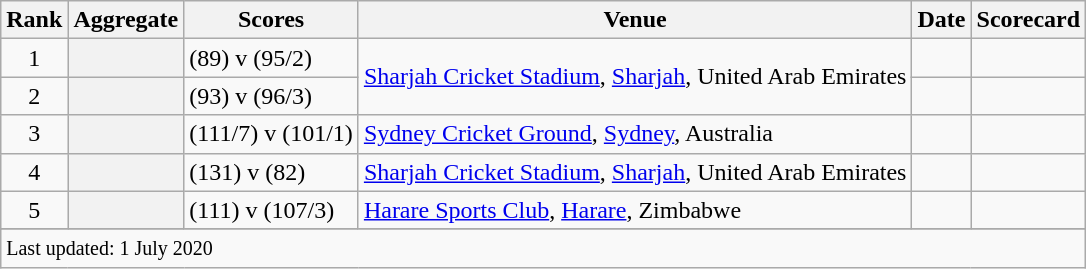<table class="wikitable plainrowheaders sortable">
<tr>
<th scope=col>Rank</th>
<th scope=col>Aggregate</th>
<th scope=col>Scores</th>
<th scope=col>Venue</th>
<th scope=col>Date</th>
<th scope=col>Scorecard</th>
</tr>
<tr>
<td align=center>1</td>
<th scope=row style=text-align:center;></th>
<td> (89) v  (95/2)</td>
<td rowspan=2><a href='#'>Sharjah Cricket Stadium</a>, <a href='#'>Sharjah</a>, United Arab Emirates</td>
<td></td>
<td></td>
</tr>
<tr>
<td align=center>2</td>
<th scope=row style=text-align:center;></th>
<td> (93) v  (96/3)</td>
<td></td>
<td></td>
</tr>
<tr>
<td align=center>3</td>
<th scope=row style=text-align:center;></th>
<td> (111/7) v  (101/1)</td>
<td><a href='#'>Sydney Cricket Ground</a>, <a href='#'>Sydney</a>, Australia</td>
<td> </td>
<td></td>
</tr>
<tr>
<td align=center>4</td>
<th scope=row style=text-align:center;></th>
<td> (131) v  (82)</td>
<td><a href='#'>Sharjah Cricket Stadium</a>, <a href='#'>Sharjah</a>, United Arab Emirates</td>
<td></td>
<td></td>
</tr>
<tr>
<td align=center>5</td>
<th scope=row style=text-align:center;></th>
<td> (111) v  (107/3)</td>
<td><a href='#'>Harare Sports Club</a>, <a href='#'>Harare</a>, Zimbabwe</td>
<td></td>
<td></td>
</tr>
<tr>
</tr>
<tr class=sortbottom>
<td colspan=6><small>Last updated: 1 July 2020</small></td>
</tr>
</table>
